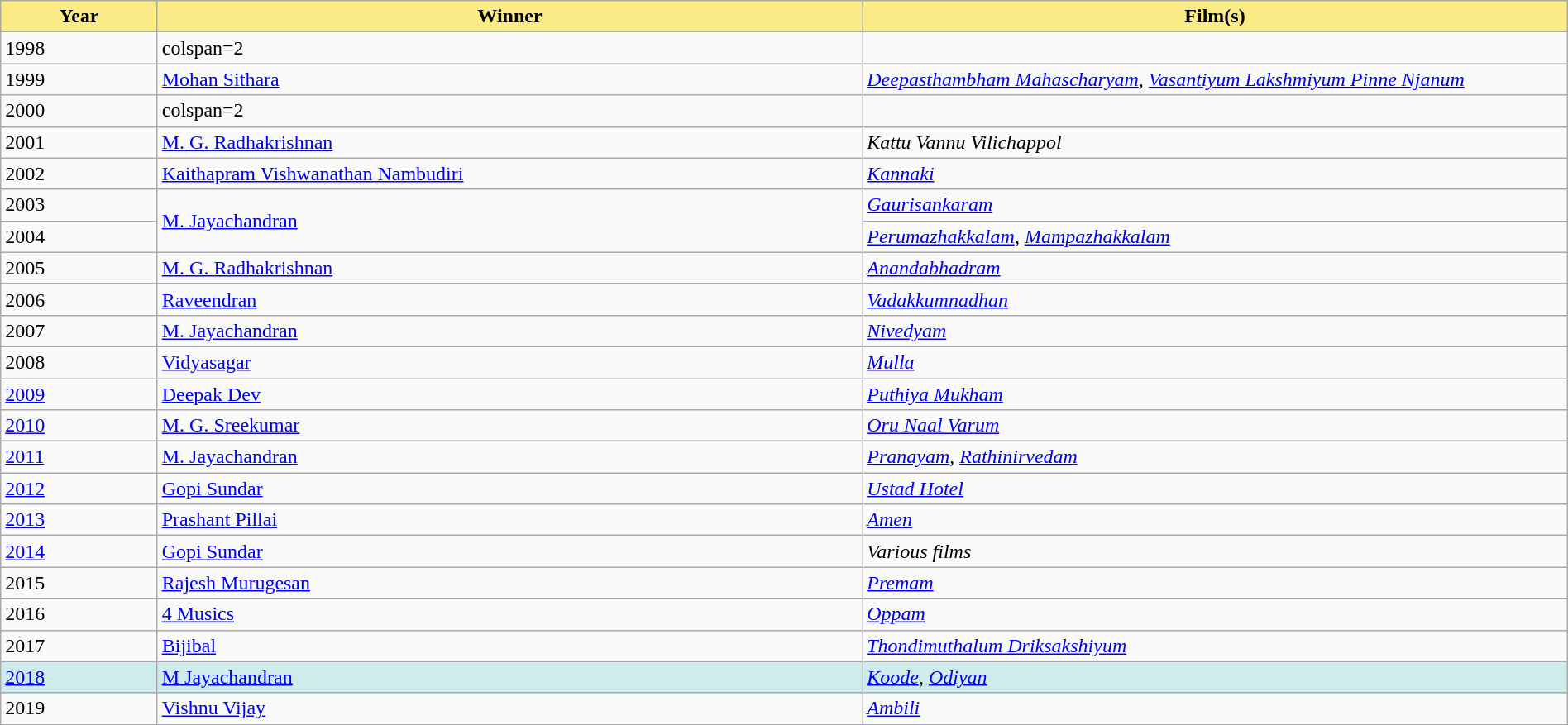<table class="wikitable" style="width:100%">
<tr bgcolor="#bebebe">
<th width="10%" style="background:#FAEB86">Year</th>
<th width="45%" style="background:#FAEB86">Winner</th>
<th width="45%" style="background:#FAEB86">Film(s)</th>
</tr>
<tr>
<td>1998</td>
<td>colspan=2 </td>
</tr>
<tr>
<td>1999</td>
<td><a href='#'>Mohan Sithara</a></td>
<td><em><a href='#'>Deepasthambham Mahascharyam</a></em>, <em><a href='#'>Vasantiyum Lakshmiyum Pinne Njanum</a></em></td>
</tr>
<tr>
<td>2000</td>
<td>colspan=2 </td>
</tr>
<tr>
<td>2001</td>
<td><a href='#'>M. G. Radhakrishnan</a></td>
<td><em>Kattu Vannu Vilichappol</em></td>
</tr>
<tr>
<td>2002</td>
<td><a href='#'>Kaithapram Vishwanathan Nambudiri</a></td>
<td><em><a href='#'>Kannaki</a></em></td>
</tr>
<tr>
<td>2003</td>
<td rowspan="2"><a href='#'>M. Jayachandran</a></td>
<td><em><a href='#'>Gaurisankaram</a></em></td>
</tr>
<tr>
<td>2004</td>
<td><em><a href='#'>Perumazhakkalam</a></em>, <em><a href='#'>Mampazhakkalam</a></em></td>
</tr>
<tr>
<td>2005</td>
<td><a href='#'>M. G. Radhakrishnan</a></td>
<td><em><a href='#'>Anandabhadram</a></em></td>
</tr>
<tr>
<td>2006</td>
<td><a href='#'>Raveendran</a></td>
<td><em><a href='#'>Vadakkumnadhan</a></em></td>
</tr>
<tr>
<td>2007</td>
<td><a href='#'>M. Jayachandran</a></td>
<td><em><a href='#'>Nivedyam</a></em></td>
</tr>
<tr>
<td>2008</td>
<td><a href='#'>Vidyasagar</a></td>
<td><em><a href='#'>Mulla</a></em></td>
</tr>
<tr>
<td><a href='#'>2009</a></td>
<td><a href='#'>Deepak Dev</a></td>
<td><em><a href='#'>Puthiya Mukham</a></em></td>
</tr>
<tr>
<td><a href='#'>2010</a></td>
<td><a href='#'>M. G. Sreekumar</a></td>
<td><em><a href='#'>Oru Naal Varum</a></em></td>
</tr>
<tr>
<td><a href='#'>2011</a></td>
<td><a href='#'>M. Jayachandran</a></td>
<td><em><a href='#'>Pranayam</a></em>, <em><a href='#'>Rathinirvedam</a></em></td>
</tr>
<tr>
<td><a href='#'>2012</a></td>
<td><a href='#'>Gopi Sundar</a></td>
<td><em><a href='#'>Ustad Hotel</a></em></td>
</tr>
<tr>
<td><a href='#'>2013</a></td>
<td><a href='#'>Prashant Pillai</a></td>
<td><em><a href='#'>Amen</a></em></td>
</tr>
<tr>
<td><a href='#'>2014</a></td>
<td><a href='#'>Gopi Sundar</a></td>
<td><em>Various films</em></td>
</tr>
<tr>
<td>2015</td>
<td><a href='#'>Rajesh Murugesan</a></td>
<td><em><a href='#'>Premam</a></em></td>
</tr>
<tr>
<td>2016</td>
<td><a href='#'>4 Musics</a></td>
<td><em><a href='#'>Oppam</a></em></td>
</tr>
<tr>
<td>2017</td>
<td><a href='#'>Bijibal</a></td>
<td><em><a href='#'>Thondimuthalum Driksakshiyum</a></em></td>
</tr>
<tr bgcolor="#cfecec">
<td><a href='#'>2018</a></td>
<td><a href='#'>M Jayachandran</a></td>
<td><em><a href='#'>Koode</a></em>, <em><a href='#'>Odiyan</a></em></td>
</tr>
<tr>
<td>2019</td>
<td><a href='#'>Vishnu Vijay</a></td>
<td><em><a href='#'>Ambili</a></em></td>
</tr>
</table>
